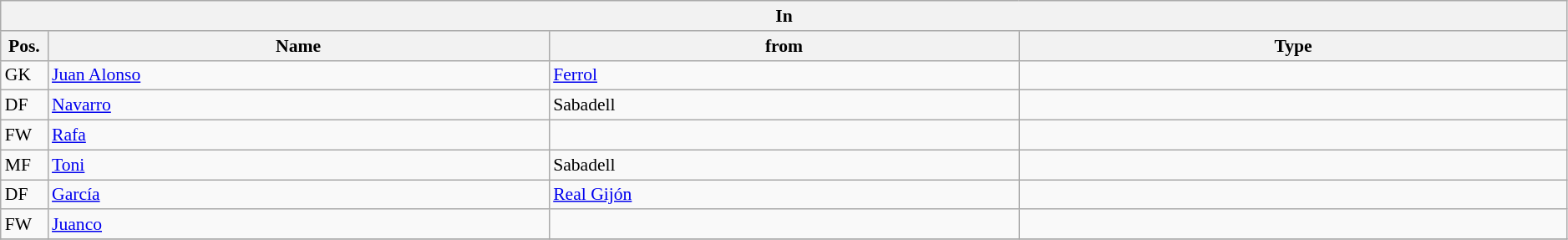<table class="wikitable" style="font-size:90%;width:99%;">
<tr>
<th colspan="4">In</th>
</tr>
<tr>
<th width=3%>Pos.</th>
<th width=32%>Name</th>
<th width=30%>from</th>
<th width=35%>Type</th>
</tr>
<tr>
<td>GK</td>
<td><a href='#'>Juan Alonso</a></td>
<td><a href='#'>Ferrol</a></td>
<td></td>
</tr>
<tr>
<td>DF</td>
<td><a href='#'>Navarro</a></td>
<td>Sabadell</td>
<td></td>
</tr>
<tr>
<td>FW</td>
<td><a href='#'>Rafa</a></td>
<td></td>
<td></td>
</tr>
<tr>
<td>MF</td>
<td><a href='#'>Toni</a></td>
<td>Sabadell</td>
<td></td>
</tr>
<tr>
<td>DF</td>
<td><a href='#'>García</a></td>
<td><a href='#'>Real Gijón</a></td>
<td></td>
</tr>
<tr>
<td>FW</td>
<td><a href='#'>Juanco</a></td>
<td></td>
<td></td>
</tr>
<tr>
</tr>
</table>
